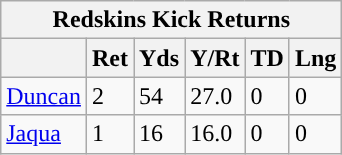<table class="wikitable">
<tr>
<th colspan="6">Redskins Kick Returns</th>
</tr>
<tr>
<th></th>
<th>Ret</th>
<th>Yds</th>
<th>Y/Rt</th>
<th>TD</th>
<th>Lng</th>
</tr>
<tr>
<td><a href='#'>Duncan</a></td>
<td>2</td>
<td>54</td>
<td>27.0</td>
<td>0</td>
<td>0</td>
</tr>
<tr>
<td><a href='#'>Jaqua</a></td>
<td>1</td>
<td>16</td>
<td>16.0</td>
<td>0</td>
<td>0</td>
</tr>
</table>
